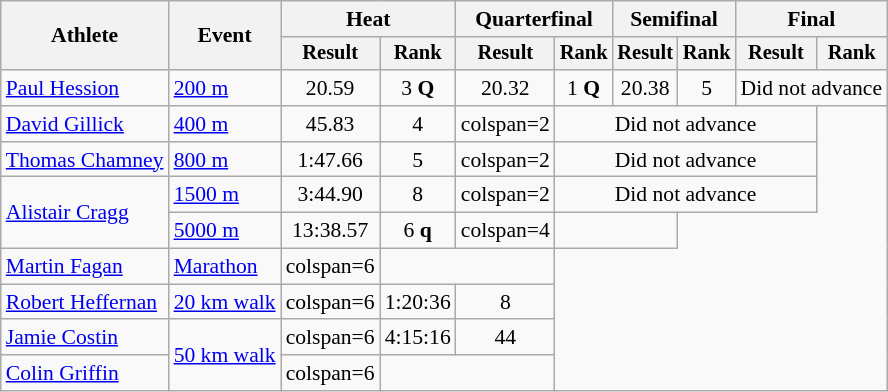<table class=wikitable style="font-size:90%">
<tr>
<th rowspan="2">Athlete</th>
<th rowspan="2">Event</th>
<th colspan="2">Heat</th>
<th colspan="2">Quarterfinal</th>
<th colspan="2">Semifinal</th>
<th colspan="2">Final</th>
</tr>
<tr style="font-size:95%">
<th>Result</th>
<th>Rank</th>
<th>Result</th>
<th>Rank</th>
<th>Result</th>
<th>Rank</th>
<th>Result</th>
<th>Rank</th>
</tr>
<tr align=center>
<td align=left><a href='#'>Paul Hession</a></td>
<td align=left><a href='#'>200 m</a></td>
<td>20.59</td>
<td>3 <strong>Q</strong></td>
<td>20.32</td>
<td>1 <strong>Q</strong></td>
<td>20.38</td>
<td>5</td>
<td colspan=2>Did not advance</td>
</tr>
<tr align=center>
<td align=left><a href='#'>David Gillick</a></td>
<td align=left><a href='#'>400 m</a></td>
<td>45.83</td>
<td>4</td>
<td>colspan=2 </td>
<td colspan=4>Did not advance</td>
</tr>
<tr align=center>
<td align=left><a href='#'>Thomas Chamney</a></td>
<td align=left><a href='#'>800 m</a></td>
<td>1:47.66</td>
<td>5</td>
<td>colspan=2 </td>
<td colspan=4>Did not advance</td>
</tr>
<tr align=center>
<td align=left rowspan=2><a href='#'>Alistair Cragg</a></td>
<td align=left><a href='#'>1500 m</a></td>
<td>3:44.90</td>
<td>8</td>
<td>colspan=2 </td>
<td colspan=4>Did not advance</td>
</tr>
<tr align=center>
<td align=left><a href='#'>5000 m</a></td>
<td>13:38.57</td>
<td>6 <strong>q</strong></td>
<td>colspan=4 </td>
<td colspan=2></td>
</tr>
<tr align=center>
<td align=left><a href='#'>Martin Fagan</a></td>
<td align=left><a href='#'>Marathon</a></td>
<td>colspan=6 </td>
<td colspan=2></td>
</tr>
<tr align=center>
<td align=left><a href='#'>Robert Heffernan</a></td>
<td align=left><a href='#'>20 km walk</a></td>
<td>colspan=6 </td>
<td>1:20:36</td>
<td>8</td>
</tr>
<tr align=center>
<td align=left><a href='#'>Jamie Costin</a></td>
<td align=left rowspan=2><a href='#'>50 km walk</a></td>
<td>colspan=6 </td>
<td>4:15:16</td>
<td>44</td>
</tr>
<tr align=center>
<td align=left><a href='#'>Colin Griffin</a></td>
<td>colspan=6 </td>
<td colspan=2></td>
</tr>
</table>
